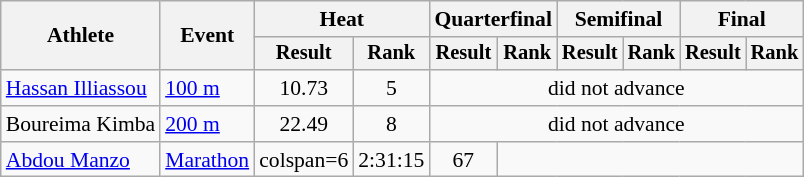<table class="wikitable" style="font-size:90%">
<tr>
<th rowspan="2">Athlete</th>
<th rowspan="2">Event</th>
<th colspan="2">Heat</th>
<th colspan="2">Quarterfinal</th>
<th colspan="2">Semifinal</th>
<th colspan="2">Final</th>
</tr>
<tr style="font-size:95%">
<th>Result</th>
<th>Rank</th>
<th>Result</th>
<th>Rank</th>
<th>Result</th>
<th>Rank</th>
<th>Result</th>
<th>Rank</th>
</tr>
<tr align=center>
<td align=left><a href='#'>Hassan Illiassou</a></td>
<td align=left><a href='#'>100 m</a></td>
<td>10.73</td>
<td>5</td>
<td colspan=6>did not advance</td>
</tr>
<tr align=center>
<td align=left>Boureima Kimba</td>
<td align=left><a href='#'>200 m</a></td>
<td>22.49</td>
<td>8</td>
<td colspan=6>did not advance</td>
</tr>
<tr align=center>
<td align=left><a href='#'>Abdou Manzo</a></td>
<td align=left><a href='#'>Marathon</a></td>
<td>colspan=6 </td>
<td>2:31:15</td>
<td>67</td>
</tr>
</table>
